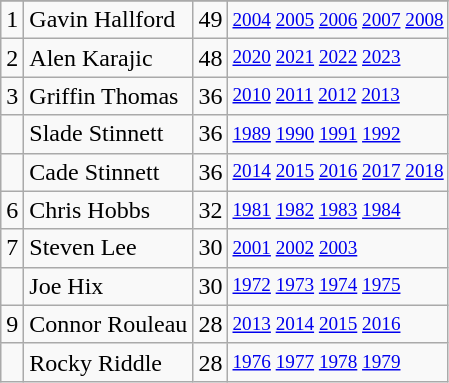<table class="wikitable">
<tr>
</tr>
<tr>
<td>1</td>
<td>Gavin Hallford</td>
<td>49</td>
<td style="font-size:80%;"><a href='#'>2004</a> <a href='#'>2005</a> <a href='#'>2006</a> <a href='#'>2007</a> <a href='#'>2008</a></td>
</tr>
<tr>
<td>2</td>
<td>Alen Karajic</td>
<td>48</td>
<td style="font-size:80%;"><a href='#'>2020</a> <a href='#'>2021</a> <a href='#'>2022</a> <a href='#'>2023</a></td>
</tr>
<tr>
<td>3</td>
<td>Griffin Thomas</td>
<td>36</td>
<td style="font-size:80%;"><a href='#'>2010</a> <a href='#'>2011</a> <a href='#'>2012</a> <a href='#'>2013</a></td>
</tr>
<tr>
<td></td>
<td>Slade Stinnett</td>
<td>36</td>
<td style="font-size:80%;"><a href='#'>1989</a> <a href='#'>1990</a> <a href='#'>1991</a> <a href='#'>1992</a></td>
</tr>
<tr>
<td></td>
<td>Cade Stinnett</td>
<td>36</td>
<td style="font-size:80%;"><a href='#'>2014</a> <a href='#'>2015</a> <a href='#'>2016</a> <a href='#'>2017</a> <a href='#'>2018</a></td>
</tr>
<tr>
<td>6</td>
<td>Chris Hobbs</td>
<td>32</td>
<td style="font-size:80%;"><a href='#'>1981</a> <a href='#'>1982</a> <a href='#'>1983</a> <a href='#'>1984</a></td>
</tr>
<tr>
<td>7</td>
<td>Steven Lee</td>
<td>30</td>
<td style="font-size:80%;"><a href='#'>2001</a> <a href='#'>2002</a> <a href='#'>2003</a></td>
</tr>
<tr>
<td></td>
<td>Joe Hix</td>
<td>30</td>
<td style="font-size:80%;"><a href='#'>1972</a> <a href='#'>1973</a> <a href='#'>1974</a> <a href='#'>1975</a></td>
</tr>
<tr>
<td>9</td>
<td>Connor Rouleau</td>
<td>28</td>
<td style="font-size:80%;"><a href='#'>2013</a> <a href='#'>2014</a> <a href='#'>2015</a> <a href='#'>2016</a></td>
</tr>
<tr>
<td></td>
<td>Rocky Riddle</td>
<td>28</td>
<td style="font-size:80%;"><a href='#'>1976</a> <a href='#'>1977</a> <a href='#'>1978</a> <a href='#'>1979</a></td>
</tr>
</table>
